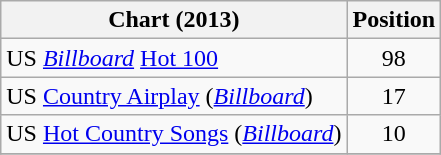<table class="wikitable sortable">
<tr>
<th scope="col">Chart (2013)</th>
<th scope="col">Position</th>
</tr>
<tr>
<td>US <em><a href='#'>Billboard</a></em> <a href='#'>Hot 100</a></td>
<td align="center">98</td>
</tr>
<tr>
<td>US <a href='#'>Country Airplay</a> (<em><a href='#'>Billboard</a></em>)</td>
<td align="center">17</td>
</tr>
<tr>
<td>US <a href='#'>Hot Country Songs</a> (<em><a href='#'>Billboard</a></em>)</td>
<td align="center">10</td>
</tr>
<tr>
</tr>
</table>
